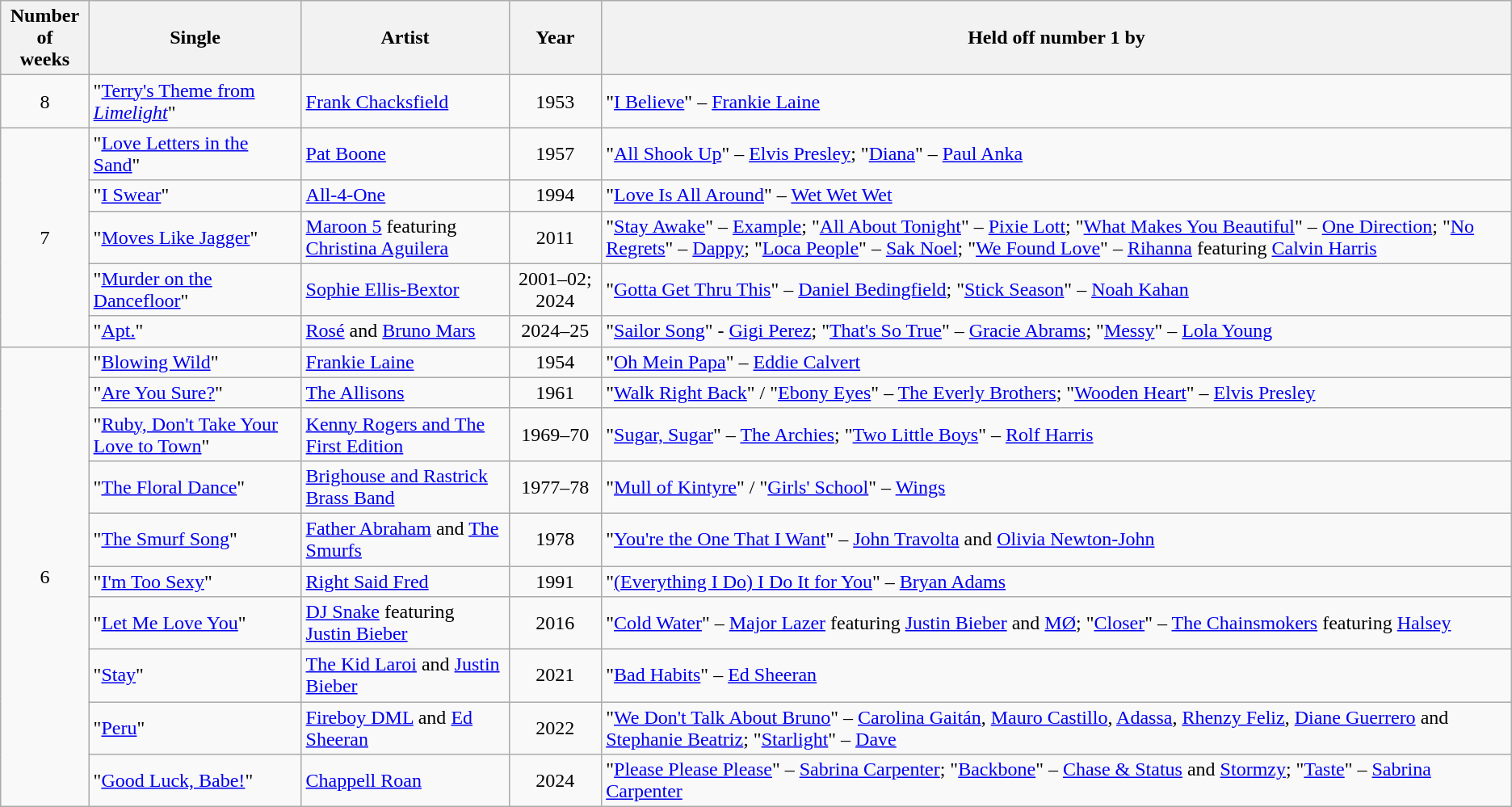<table class="wikitable">
<tr>
<th>Number of <br> weeks</th>
<th>Single</th>
<th>Artist</th>
<th>Year</th>
<th>Held off number 1 by</th>
</tr>
<tr>
<td align=center>8</td>
<td>"<a href='#'>Terry's Theme from <em>Limelight</em></a>"</td>
<td><a href='#'>Frank Chacksfield</a></td>
<td align=center>1953</td>
<td>"<a href='#'>I Believe</a>" – <a href='#'>Frankie Laine</a></td>
</tr>
<tr>
<td rowspan=5 style="text-align:center;">7</td>
<td>"<a href='#'>Love Letters in the Sand</a>"</td>
<td><a href='#'>Pat Boone</a></td>
<td align=center>1957</td>
<td>"<a href='#'>All Shook Up</a>" – <a href='#'>Elvis Presley</a>; "<a href='#'>Diana</a>" – <a href='#'>Paul Anka</a></td>
</tr>
<tr>
<td>"<a href='#'>I Swear</a>"</td>
<td><a href='#'>All-4-One</a></td>
<td align=center>1994</td>
<td>"<a href='#'>Love Is All Around</a>" – <a href='#'>Wet Wet Wet</a></td>
</tr>
<tr>
<td>"<a href='#'>Moves Like Jagger</a>"</td>
<td><a href='#'>Maroon 5</a> featuring <a href='#'>Christina Aguilera</a></td>
<td align=center>2011</td>
<td>"<a href='#'>Stay Awake</a>" – <a href='#'>Example</a>; "<a href='#'>All About Tonight</a>" – <a href='#'>Pixie Lott</a>; "<a href='#'>What Makes You Beautiful</a>" – <a href='#'>One Direction</a>; "<a href='#'>No Regrets</a>" – <a href='#'>Dappy</a>; "<a href='#'>Loca People</a>" – <a href='#'>Sak Noel</a>; "<a href='#'>We Found Love</a>" – <a href='#'>Rihanna</a> featuring <a href='#'>Calvin Harris</a></td>
</tr>
<tr>
<td>"<a href='#'>Murder on the Dancefloor</a>"</td>
<td><a href='#'>Sophie Ellis-Bextor</a></td>
<td align=center>2001–02; 2024</td>
<td>"<a href='#'>Gotta Get Thru This</a>" – <a href='#'>Daniel Bedingfield</a>; "<a href='#'>Stick Season</a>" – <a href='#'>Noah Kahan</a></td>
</tr>
<tr>
<td>"<a href='#'>Apt.</a>"</td>
<td><a href='#'>Rosé</a> and <a href='#'>Bruno Mars</a></td>
<td align=center>2024–25</td>
<td>"<a href='#'>Sailor Song</a>" - <a href='#'>Gigi Perez</a>; "<a href='#'>That's So True</a>" – <a href='#'>Gracie Abrams</a>; "<a href='#'>Messy</a>" – <a href='#'>Lola Young</a></td>
</tr>
<tr>
<td rowspan=10 style="text-align:center;">6</td>
<td>"<a href='#'>Blowing Wild</a>"</td>
<td><a href='#'>Frankie Laine</a></td>
<td align=center>1954</td>
<td>"<a href='#'>Oh Mein Papa</a>" – <a href='#'>Eddie Calvert</a></td>
</tr>
<tr>
<td>"<a href='#'>Are You Sure?</a>"</td>
<td><a href='#'>The Allisons</a></td>
<td align=center>1961</td>
<td>"<a href='#'>Walk Right Back</a>" / "<a href='#'>Ebony Eyes</a>" – <a href='#'>The Everly Brothers</a>; "<a href='#'>Wooden Heart</a>" – <a href='#'>Elvis Presley</a></td>
</tr>
<tr>
<td>"<a href='#'>Ruby, Don't Take Your Love to Town</a>"</td>
<td><a href='#'>Kenny Rogers and The First Edition</a></td>
<td align=center>1969–70</td>
<td>"<a href='#'>Sugar, Sugar</a>" – <a href='#'>The Archies</a>; "<a href='#'>Two Little Boys</a>" – <a href='#'>Rolf Harris</a></td>
</tr>
<tr>
<td>"<a href='#'>The Floral Dance</a>"</td>
<td><a href='#'>Brighouse and Rastrick Brass Band</a></td>
<td align=center>1977–78</td>
<td>"<a href='#'>Mull of Kintyre</a>" / "<a href='#'>Girls' School</a>" – <a href='#'>Wings</a></td>
</tr>
<tr>
<td>"<a href='#'>The Smurf Song</a>"</td>
<td><a href='#'>Father Abraham</a> and <a href='#'>The Smurfs</a></td>
<td align=center>1978</td>
<td>"<a href='#'>You're the One That I Want</a>" – <a href='#'>John Travolta</a> and <a href='#'>Olivia Newton-John</a></td>
</tr>
<tr>
<td>"<a href='#'>I'm Too Sexy</a>"</td>
<td><a href='#'>Right Said Fred</a></td>
<td align=center>1991</td>
<td>"<a href='#'>(Everything I Do) I Do It for You</a>" – <a href='#'>Bryan Adams</a></td>
</tr>
<tr>
<td>"<a href='#'>Let Me Love You</a>"</td>
<td><a href='#'>DJ Snake</a> featuring <a href='#'>Justin Bieber</a></td>
<td align=center>2016</td>
<td>"<a href='#'>Cold Water</a>" – <a href='#'>Major Lazer</a> featuring <a href='#'>Justin Bieber</a> and <a href='#'>MØ</a>; "<a href='#'>Closer</a>" – <a href='#'>The Chainsmokers</a> featuring <a href='#'>Halsey</a></td>
</tr>
<tr>
<td>"<a href='#'>Stay</a>"</td>
<td><a href='#'>The Kid Laroi</a> and <a href='#'>Justin Bieber</a></td>
<td align=center>2021</td>
<td>"<a href='#'>Bad Habits</a>" – <a href='#'>Ed Sheeran</a></td>
</tr>
<tr>
<td>"<a href='#'>Peru</a>"</td>
<td><a href='#'>Fireboy DML</a> and <a href='#'>Ed Sheeran</a></td>
<td align=center>2022</td>
<td>"<a href='#'>We Don't Talk About Bruno</a>" – <a href='#'>Carolina Gaitán</a>, <a href='#'>Mauro Castillo</a>, <a href='#'>Adassa</a>, <a href='#'>Rhenzy Feliz</a>, <a href='#'>Diane Guerrero</a> and <a href='#'>Stephanie Beatriz</a>; "<a href='#'>Starlight</a>" – <a href='#'>Dave</a></td>
</tr>
<tr>
<td>"<a href='#'>Good Luck, Babe!</a>"</td>
<td><a href='#'>Chappell Roan</a></td>
<td align=center>2024</td>
<td>"<a href='#'>Please Please Please</a>" – <a href='#'>Sabrina Carpenter</a>; "<a href='#'>Backbone</a>" – <a href='#'>Chase & Status</a> and <a href='#'>Stormzy</a>; "<a href='#'>Taste</a>" – <a href='#'>Sabrina Carpenter</a></td>
</tr>
</table>
